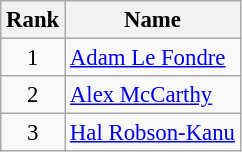<table class="wikitable" style="text-align:center; border:1px #aaa solid; font-size:95%">
<tr>
<th>Rank</th>
<th>Name</th>
</tr>
<tr>
<td>1</td>
<td align=left><a href='#'>Adam Le Fondre</a></td>
</tr>
<tr>
<td>2</td>
<td align=left><a href='#'>Alex McCarthy</a></td>
</tr>
<tr>
<td>3</td>
<td align=left><a href='#'>Hal Robson-Kanu</a></td>
</tr>
</table>
